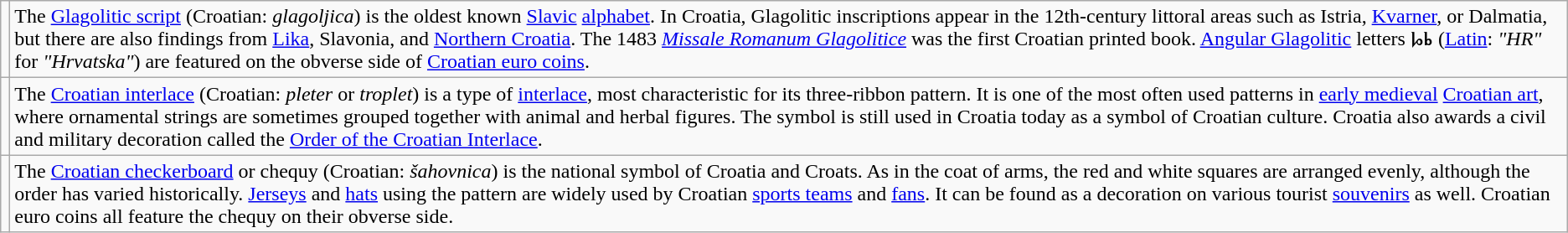<table class="wikitable" style="text-align:left;">
<tr>
<td></td>
<td>The <a href='#'>Glagolitic script</a>  (Croatian: <em>glagoljica</em>) is the oldest known <a href='#'>Slavic</a> <a href='#'>alphabet</a>. In Croatia, Glagolitic inscriptions appear in the 12th-century littoral areas such as Istria, <a href='#'>Kvarner</a>, or Dalmatia, but there are also findings from <a href='#'>Lika</a>, Slavonia, and <a href='#'>Northern Croatia</a>. The 1483 <em><a href='#'>Missale Romanum Glagolitice</a></em> was the first Croatian printed book. <a href='#'>Angular Glagolitic</a> letters ⰘⰓ (<a href='#'>Latin</a>: <em>"HR"</em> for <em>"Hrvatska"</em>) are featured on the obverse side of <a href='#'>Croatian euro coins</a>.</td>
</tr>
<tr>
<td></td>
<td>The <a href='#'>Croatian interlace</a> (Croatian: <em>pleter</em> or <em>troplet</em>) is a type of <a href='#'>interlace</a>, most characteristic for its three-ribbon pattern. It is one of the most often used patterns in <a href='#'>early medieval</a> <a href='#'>Croatian art</a>, where ornamental strings are sometimes grouped together with animal and herbal figures. The symbol is still used in Croatia today as a symbol of Croatian culture. Croatia also awards a civil and military decoration called the <a href='#'>Order of the Croatian Interlace</a>.</td>
</tr>
<tr>
<td></td>
<td>The <a href='#'>Croatian checkerboard</a> or chequy (Croatian: <em>šahovnica</em>) is the national symbol of Croatia and Croats. As in the coat of arms, the red and white squares are arranged evenly, although the order has varied historically. <a href='#'>Jerseys</a> and <a href='#'>hats</a> using the pattern are widely used by Croatian <a href='#'>sports teams</a> and <a href='#'>fans</a>. It can be found as a decoration on various tourist <a href='#'>souvenirs</a> as well. Croatian euro coins all feature the chequy on their obverse side.</td>
</tr>
</table>
